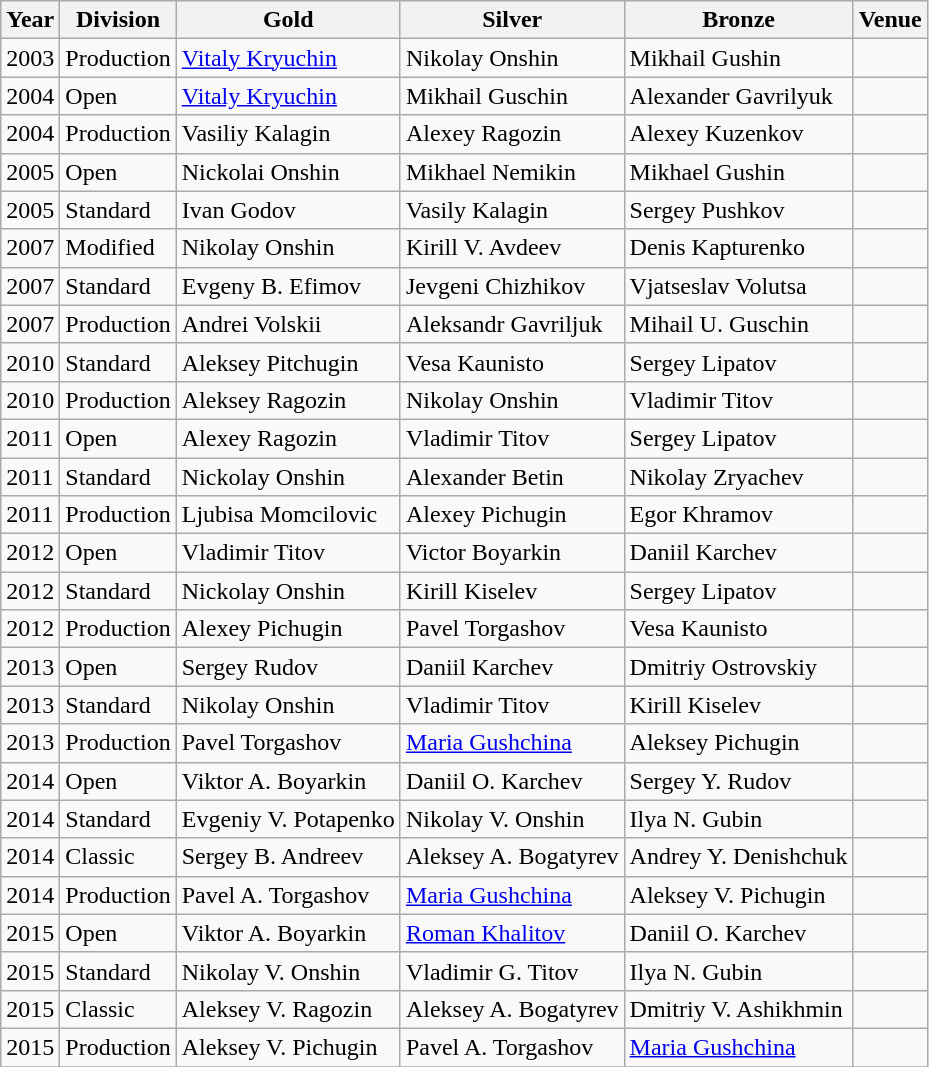<table class="wikitable sortable" style="text-align: left;">
<tr>
<th>Year</th>
<th>Division</th>
<th> Gold</th>
<th> Silver</th>
<th> Bronze</th>
<th>Venue</th>
</tr>
<tr>
<td>2003</td>
<td>Production</td>
<td> <a href='#'>Vitaly Kryuchin</a></td>
<td> Nikolay Onshin</td>
<td> Mikhail Gushin</td>
<td></td>
</tr>
<tr>
<td>2004</td>
<td>Open</td>
<td> <a href='#'>Vitaly Kryuchin</a></td>
<td> Mikhail Guschin</td>
<td> Alexander Gavrilyuk</td>
<td></td>
</tr>
<tr>
<td>2004</td>
<td>Production</td>
<td> Vasiliy Kalagin</td>
<td> Alexey Ragozin</td>
<td> Alexey Kuzenkov</td>
<td></td>
</tr>
<tr>
<td>2005</td>
<td>Open</td>
<td> Nickolai Onshin</td>
<td> Mikhael Nemikin</td>
<td> Mikhael Gushin</td>
<td></td>
</tr>
<tr>
<td>2005</td>
<td>Standard</td>
<td> Ivan Godov</td>
<td> Vasily Kalagin</td>
<td> Sergey Pushkov</td>
<td></td>
</tr>
<tr>
<td>2007</td>
<td>Modified</td>
<td> Nikolay Onshin</td>
<td> Kirill V. Avdeev</td>
<td> Denis Kapturenko</td>
<td></td>
</tr>
<tr>
<td>2007</td>
<td>Standard</td>
<td> Evgeny B. Efimov</td>
<td> Jevgeni Chizhikov</td>
<td> Vjatseslav Volutsa</td>
<td></td>
</tr>
<tr>
<td>2007</td>
<td>Production</td>
<td> Andrei Volskii</td>
<td> Aleksandr Gavriljuk</td>
<td> Mihail U. Guschin</td>
<td></td>
</tr>
<tr>
<td>2010</td>
<td>Standard</td>
<td> Aleksey Pitchugin</td>
<td> Vesa Kaunisto</td>
<td> Sergey Lipatov</td>
<td></td>
</tr>
<tr>
<td>2010</td>
<td>Production</td>
<td> Aleksey Ragozin</td>
<td> Nikolay Onshin</td>
<td> Vladimir Titov</td>
<td></td>
</tr>
<tr>
<td>2011</td>
<td>Open</td>
<td> Alexey Ragozin</td>
<td> Vladimir Titov</td>
<td> Sergey Lipatov</td>
<td></td>
</tr>
<tr>
<td>2011</td>
<td>Standard</td>
<td> Nickolay Onshin</td>
<td> Alexander Betin</td>
<td> Nikolay Zryachev</td>
<td></td>
</tr>
<tr>
<td>2011</td>
<td>Production</td>
<td> Ljubisa Momcilovic</td>
<td> Alexey Pichugin</td>
<td> Egor Khramov</td>
<td></td>
</tr>
<tr>
<td>2012</td>
<td>Open</td>
<td> Vladimir Titov</td>
<td> Victor Boyarkin</td>
<td> Daniil Karchev</td>
<td></td>
</tr>
<tr>
<td>2012</td>
<td>Standard</td>
<td> Nickolay Onshin</td>
<td> Kirill Kiselev</td>
<td> Sergey Lipatov</td>
<td></td>
</tr>
<tr>
<td>2012</td>
<td>Production</td>
<td> Alexey Pichugin</td>
<td> Pavel Torgashov</td>
<td> Vesa Kaunisto</td>
<td></td>
</tr>
<tr>
<td>2013</td>
<td>Open</td>
<td> Sergey Rudov</td>
<td> Daniil Karchev</td>
<td> Dmitriy Ostrovskiy</td>
<td></td>
</tr>
<tr>
<td>2013</td>
<td>Standard</td>
<td> Nikolay Onshin</td>
<td> Vladimir Titov</td>
<td> Kirill Kiselev</td>
<td></td>
</tr>
<tr>
<td>2013</td>
<td>Production</td>
<td> Pavel Torgashov</td>
<td> <a href='#'>Maria Gushchina</a></td>
<td> Aleksey Pichugin</td>
<td></td>
</tr>
<tr>
<td>2014</td>
<td>Open</td>
<td> Viktor A. Boyarkin</td>
<td> Daniil O. Karchev</td>
<td> Sergey Y. Rudov</td>
<td></td>
</tr>
<tr>
<td>2014</td>
<td>Standard</td>
<td> Evgeniy V. Potapenko</td>
<td> Nikolay V. Onshin</td>
<td> Ilya N. Gubin</td>
<td></td>
</tr>
<tr>
<td>2014</td>
<td>Classic</td>
<td> Sergey B. Andreev</td>
<td> Aleksey A. Bogatyrev</td>
<td> Andrey Y. Denishchuk</td>
<td></td>
</tr>
<tr>
<td>2014</td>
<td>Production</td>
<td> Pavel A. Torgashov</td>
<td> <a href='#'>Maria Gushchina</a></td>
<td> Aleksey V. Pichugin</td>
<td></td>
</tr>
<tr>
<td>2015</td>
<td>Open</td>
<td> Viktor A. Boyarkin</td>
<td> <a href='#'>Roman Khalitov</a></td>
<td> Daniil O. Karchev</td>
<td></td>
</tr>
<tr>
<td>2015</td>
<td>Standard</td>
<td> Nikolay V. Onshin</td>
<td> Vladimir G. Titov</td>
<td> Ilya N. Gubin</td>
<td></td>
</tr>
<tr>
<td>2015</td>
<td>Classic</td>
<td> Aleksey V. Ragozin</td>
<td> Aleksey A. Bogatyrev</td>
<td> Dmitriy V. Ashikhmin</td>
<td></td>
</tr>
<tr>
<td>2015</td>
<td>Production</td>
<td> Aleksey V. Pichugin</td>
<td> Pavel A. Torgashov</td>
<td> <a href='#'>Maria Gushchina</a></td>
<td></td>
</tr>
<tr>
</tr>
</table>
